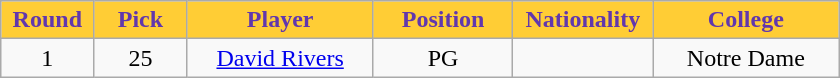<table class="wikitable sortable sortable">
<tr>
<th style="background:#ffcd35; color:#6137ad" width="10%">Round</th>
<th style="background:#ffcd35; color:#6137ad" width="10%">Pick</th>
<th style="background:#ffcd35; color:#6137ad" width="20%">Player</th>
<th style="background:#ffcd35; color:#6137ad" width="15%">Position</th>
<th style="background:#ffcd35; color:#6137ad" width="15%">Nationality</th>
<th style="background:#ffcd35; color:#6137ad" width="20%">College</th>
</tr>
<tr style="text-align: center">
<td>1</td>
<td>25</td>
<td><a href='#'>David Rivers</a></td>
<td>PG</td>
<td></td>
<td>Notre Dame</td>
</tr>
</table>
